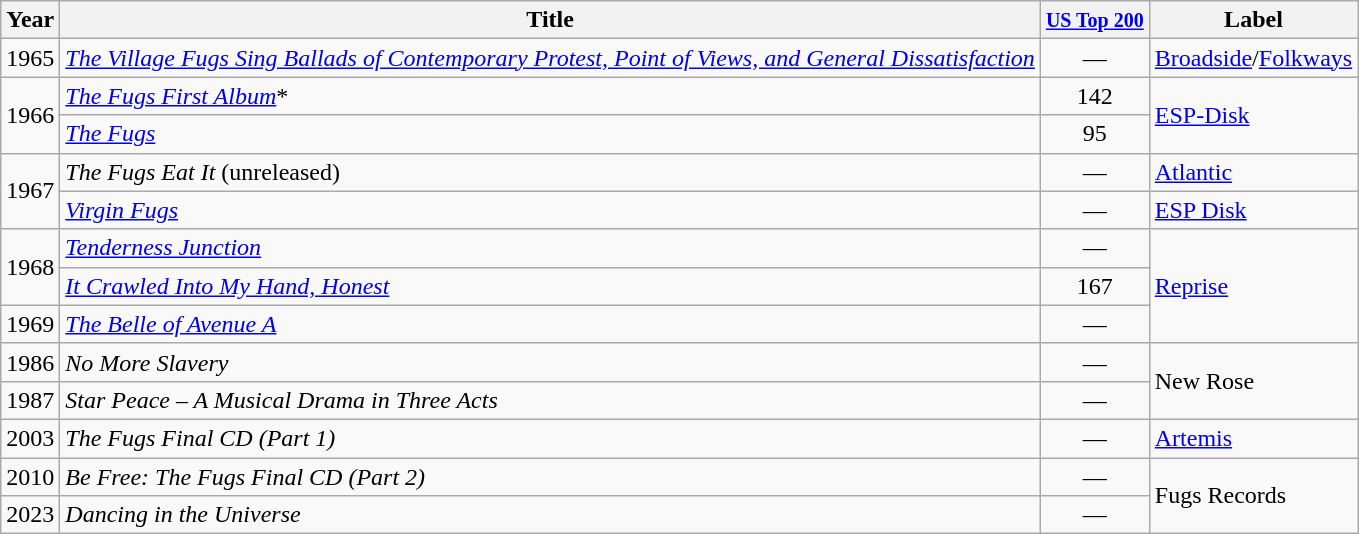<table class="wikitable">
<tr>
<th>Year</th>
<th>Title</th>
<th><small><a href='#'>US Top 200</a></small></th>
<th>Label</th>
</tr>
<tr>
<td align="center">1965</td>
<td><em><a href='#'>The Village Fugs Sing Ballads of Contemporary Protest, Point of Views, and General Dissatisfaction</a></em></td>
<td align="center">—</td>
<td><a href='#'>Broadside</a>/<a href='#'>Folkways</a></td>
</tr>
<tr>
<td align="center" rowspan="2">1966</td>
<td><em><a href='#'>The Fugs First Album</a></em>*</td>
<td align="center">142</td>
<td rowspan="2"><a href='#'>ESP-Disk</a></td>
</tr>
<tr>
<td><em><a href='#'>The Fugs</a></em></td>
<td align="center">95</td>
</tr>
<tr>
<td align="center" rowspan="2">1967</td>
<td><em>The Fugs Eat It</em> (unreleased)</td>
<td align="center">—</td>
<td><a href='#'>Atlantic</a></td>
</tr>
<tr>
<td><em><a href='#'>Virgin Fugs</a></em></td>
<td align="center">—</td>
<td><a href='#'>ESP Disk</a></td>
</tr>
<tr>
<td align="center" rowspan="2">1968</td>
<td><em><a href='#'>Tenderness Junction</a></em></td>
<td align="center">—</td>
<td rowspan="3"><a href='#'>Reprise</a></td>
</tr>
<tr>
<td><em><a href='#'>It Crawled Into My Hand, Honest</a></em></td>
<td align="center">167</td>
</tr>
<tr>
<td align="center">1969</td>
<td><em><a href='#'>The Belle of Avenue A</a></em></td>
<td align="center">—</td>
</tr>
<tr>
<td align="center">1986</td>
<td><em>No More Slavery</em></td>
<td align="center">—</td>
<td rowspan="2">New Rose</td>
</tr>
<tr>
<td align="center">1987</td>
<td><em>Star Peace – A Musical Drama in Three Acts</em></td>
<td align="center">—</td>
</tr>
<tr>
<td align="center">2003</td>
<td><em>The Fugs Final CD (Part 1)</em></td>
<td align="center">—</td>
<td><a href='#'>Artemis</a></td>
</tr>
<tr>
<td align="center">2010</td>
<td><em>Be Free: The Fugs Final CD (Part 2)</em></td>
<td align="center">—</td>
<td rowspan="2">Fugs Records</td>
</tr>
<tr>
<td align="center">2023</td>
<td><em>Dancing in the Universe</em></td>
<td align="center">—</td>
</tr>
</table>
